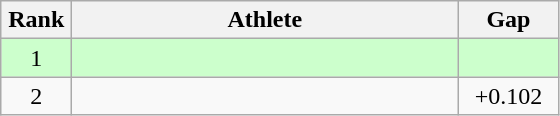<table class=wikitable style="text-align:center">
<tr>
<th width=40>Rank</th>
<th width=250>Athlete</th>
<th width=60>Gap</th>
</tr>
<tr bgcolor="ccffcc">
<td>1</td>
<td align=left></td>
<td></td>
</tr>
<tr>
<td>2</td>
<td align=left></td>
<td>+0.102</td>
</tr>
</table>
